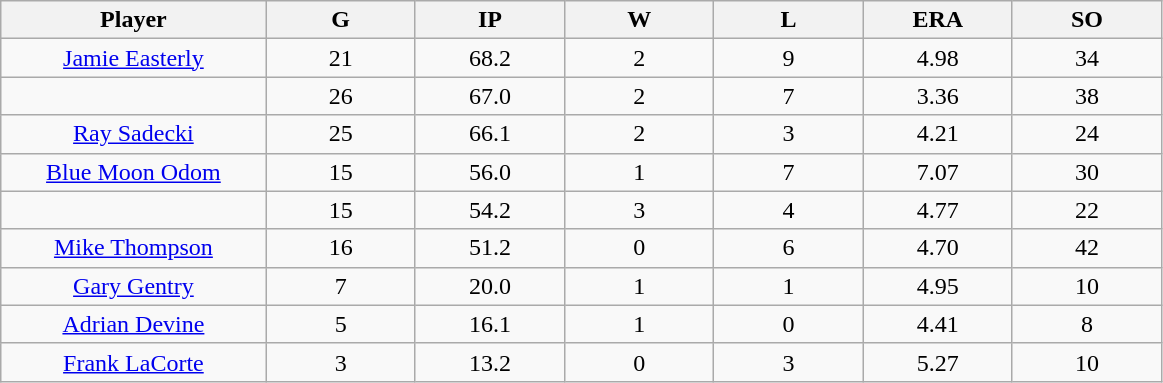<table class="wikitable sortable">
<tr>
<th bgcolor="#DDDDFF" width="16%">Player</th>
<th bgcolor="#DDDDFF" width="9%">G</th>
<th bgcolor="#DDDDFF" width="9%">IP</th>
<th bgcolor="#DDDDFF" width="9%">W</th>
<th bgcolor="#DDDDFF" width="9%">L</th>
<th bgcolor="#DDDDFF" width="9%">ERA</th>
<th bgcolor="#DDDDFF" width="9%">SO</th>
</tr>
<tr align="center">
<td><a href='#'>Jamie Easterly</a></td>
<td>21</td>
<td>68.2</td>
<td>2</td>
<td>9</td>
<td>4.98</td>
<td>34</td>
</tr>
<tr align=center>
<td></td>
<td>26</td>
<td>67.0</td>
<td>2</td>
<td>7</td>
<td>3.36</td>
<td>38</td>
</tr>
<tr align="center">
<td><a href='#'>Ray Sadecki</a></td>
<td>25</td>
<td>66.1</td>
<td>2</td>
<td>3</td>
<td>4.21</td>
<td>24</td>
</tr>
<tr align=center>
<td><a href='#'>Blue Moon Odom</a></td>
<td>15</td>
<td>56.0</td>
<td>1</td>
<td>7</td>
<td>7.07</td>
<td>30</td>
</tr>
<tr align=center>
<td></td>
<td>15</td>
<td>54.2</td>
<td>3</td>
<td>4</td>
<td>4.77</td>
<td>22</td>
</tr>
<tr align="center">
<td><a href='#'>Mike Thompson</a></td>
<td>16</td>
<td>51.2</td>
<td>0</td>
<td>6</td>
<td>4.70</td>
<td>42</td>
</tr>
<tr align=center>
<td><a href='#'>Gary Gentry</a></td>
<td>7</td>
<td>20.0</td>
<td>1</td>
<td>1</td>
<td>4.95</td>
<td>10</td>
</tr>
<tr align=center>
<td><a href='#'>Adrian Devine</a></td>
<td>5</td>
<td>16.1</td>
<td>1</td>
<td>0</td>
<td>4.41</td>
<td>8</td>
</tr>
<tr align=center>
<td><a href='#'>Frank LaCorte</a></td>
<td>3</td>
<td>13.2</td>
<td>0</td>
<td>3</td>
<td>5.27</td>
<td>10</td>
</tr>
</table>
